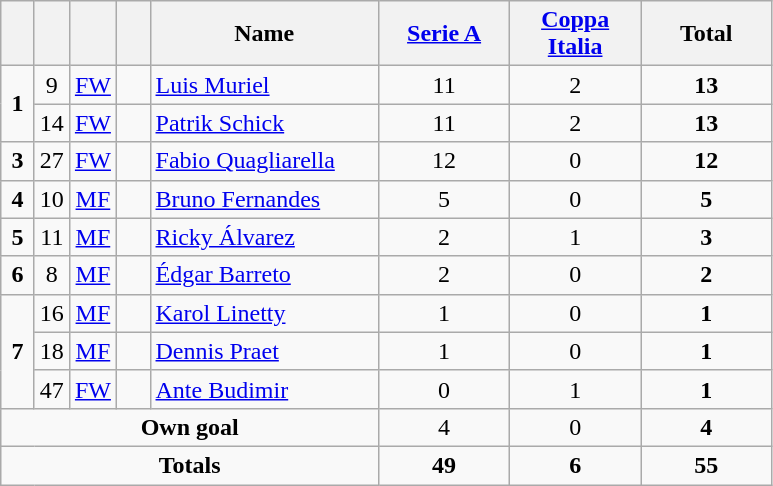<table class="wikitable" style="text-align:center">
<tr>
<th width=15></th>
<th width=15></th>
<th width=15></th>
<th width=15></th>
<th width=145>Name</th>
<th width=80><a href='#'>Serie A</a></th>
<th width=80><a href='#'>Coppa Italia</a></th>
<th width=80>Total</th>
</tr>
<tr>
<td rowspan=2><strong>1</strong></td>
<td>9</td>
<td><a href='#'>FW</a></td>
<td></td>
<td align=left><a href='#'>Luis Muriel</a></td>
<td>11</td>
<td>2</td>
<td><strong>13</strong></td>
</tr>
<tr>
<td>14</td>
<td><a href='#'>FW</a></td>
<td></td>
<td align=left><a href='#'>Patrik Schick</a></td>
<td>11</td>
<td>2</td>
<td><strong>13</strong></td>
</tr>
<tr>
<td><strong>3</strong></td>
<td>27</td>
<td><a href='#'>FW</a></td>
<td></td>
<td align=left><a href='#'>Fabio Quagliarella</a></td>
<td>12</td>
<td>0</td>
<td><strong>12</strong></td>
</tr>
<tr>
<td><strong>4</strong></td>
<td>10</td>
<td><a href='#'>MF</a></td>
<td></td>
<td align=left><a href='#'>Bruno Fernandes</a></td>
<td>5</td>
<td>0</td>
<td><strong>5</strong></td>
</tr>
<tr>
<td><strong>5</strong></td>
<td>11</td>
<td><a href='#'>MF</a></td>
<td></td>
<td align=left><a href='#'>Ricky Álvarez</a></td>
<td>2</td>
<td>1</td>
<td><strong>3</strong></td>
</tr>
<tr>
<td><strong>6</strong></td>
<td>8</td>
<td><a href='#'>MF</a></td>
<td></td>
<td align=left><a href='#'>Édgar Barreto</a></td>
<td>2</td>
<td>0</td>
<td><strong>2</strong></td>
</tr>
<tr>
<td rowspan=3><strong>7</strong></td>
<td>16</td>
<td><a href='#'>MF</a></td>
<td></td>
<td align=left><a href='#'>Karol Linetty</a></td>
<td>1</td>
<td>0</td>
<td><strong>1</strong></td>
</tr>
<tr>
<td>18</td>
<td><a href='#'>MF</a></td>
<td></td>
<td align=left><a href='#'>Dennis Praet</a></td>
<td>1</td>
<td>0</td>
<td><strong>1</strong></td>
</tr>
<tr>
<td>47</td>
<td><a href='#'>FW</a></td>
<td></td>
<td align=left><a href='#'>Ante Budimir</a></td>
<td>0</td>
<td>1</td>
<td><strong>1</strong></td>
</tr>
<tr>
<td colspan=5><strong>Own goal</strong></td>
<td>4</td>
<td>0</td>
<td><strong>4</strong></td>
</tr>
<tr>
<td colspan=5><strong>Totals</strong></td>
<td><strong>49</strong></td>
<td><strong>6</strong></td>
<td><strong>55</strong></td>
</tr>
</table>
